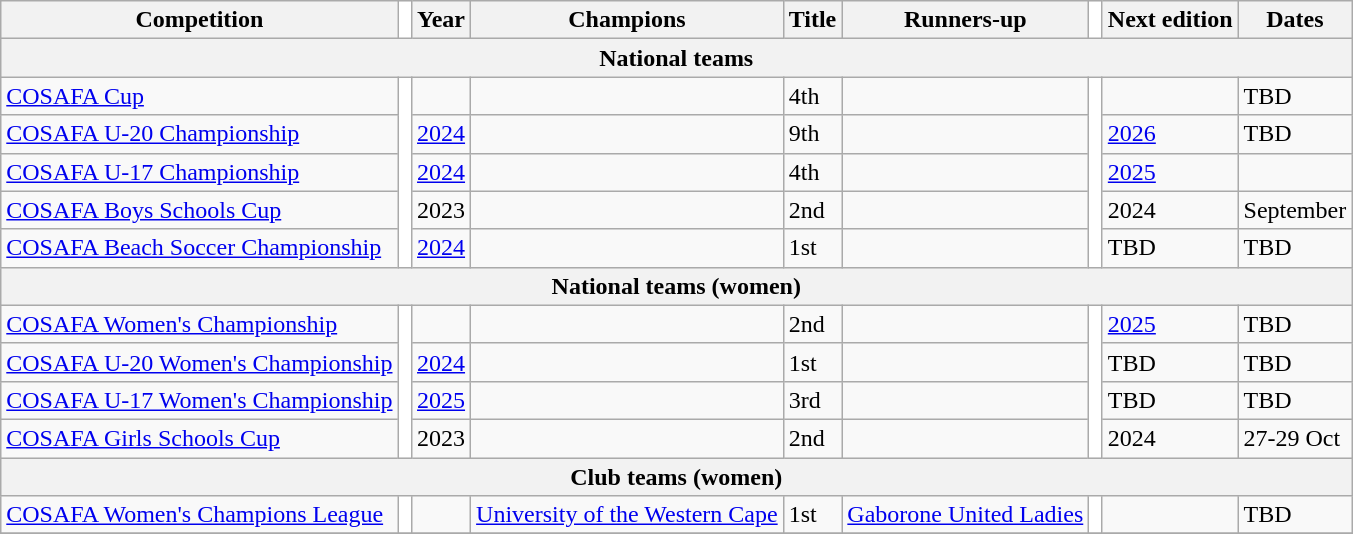<table class="wikitable">
<tr>
<th>Competition</th>
<td width="1%" rowspan=1 style="background-color:#ffffff;"></td>
<th>Year</th>
<th>Champions</th>
<th>Title</th>
<th>Runners-up</th>
<td width="1%" rowspan=1 style="background-color:#ffffff;"></td>
<th>Next edition</th>
<th>Dates</th>
</tr>
<tr>
<th colspan=9>National teams</th>
</tr>
<tr>
<td><a href='#'>COSAFA Cup</a></td>
<td width="1%" rowspan=5 style="background-color:#ffffff;"></td>
<td></td>
<td></td>
<td>4th</td>
<td></td>
<td width="1%" rowspan=5 style="background-color:#ffffff;"></td>
<td></td>
<td>TBD</td>
</tr>
<tr>
<td><a href='#'>COSAFA U-20 Championship</a></td>
<td><a href='#'>2024</a></td>
<td></td>
<td>9th</td>
<td></td>
<td><a href='#'>2026</a></td>
<td>TBD</td>
</tr>
<tr>
<td><a href='#'>COSAFA U-17 Championship</a></td>
<td><a href='#'>2024</a></td>
<td></td>
<td>4th</td>
<td></td>
<td><a href='#'>2025</a></td>
<td></td>
</tr>
<tr>
<td><a href='#'>COSAFA Boys Schools Cup</a></td>
<td>2023</td>
<td></td>
<td>2nd</td>
<td></td>
<td>2024</td>
<td>September</td>
</tr>
<tr>
<td><a href='#'>COSAFA Beach Soccer Championship</a></td>
<td><a href='#'>2024</a></td>
<td></td>
<td>1st</td>
<td></td>
<td>TBD</td>
<td>TBD</td>
</tr>
<tr>
<th colspan=9>National teams (women)</th>
</tr>
<tr>
<td><a href='#'>COSAFA Women's Championship</a></td>
<td width="1%" rowspan=4 style="background-color:#ffffff;"></td>
<td></td>
<td></td>
<td>2nd</td>
<td></td>
<td width="1%" rowspan=4 style="background-color:#ffffff;"></td>
<td><a href='#'>2025</a></td>
<td>TBD</td>
</tr>
<tr>
<td><a href='#'>COSAFA U-20 Women's Championship</a></td>
<td><a href='#'>2024</a></td>
<td></td>
<td>1st</td>
<td></td>
<td>TBD</td>
<td>TBD</td>
</tr>
<tr>
<td><a href='#'>COSAFA U-17 Women's Championship</a></td>
<td><a href='#'>2025</a></td>
<td></td>
<td>3rd</td>
<td></td>
<td>TBD</td>
<td>TBD</td>
</tr>
<tr>
<td><a href='#'>COSAFA Girls Schools Cup</a></td>
<td>2023</td>
<td></td>
<td>2nd</td>
<td></td>
<td>2024</td>
<td>27-29 Oct</td>
</tr>
<tr>
<th colspan=9>Club teams (women)</th>
</tr>
<tr>
<td><a href='#'>COSAFA Women's Champions League</a></td>
<td width="1%" rowspan=1 style="background-color:#ffffff;"></td>
<td></td>
<td> <a href='#'>University of the Western Cape</a></td>
<td>1st</td>
<td> <a href='#'>Gaborone United Ladies</a></td>
<td width="1%" rowspan=1 style="background-color:#ffffff;"></td>
<td></td>
<td>TBD</td>
</tr>
<tr>
</tr>
</table>
